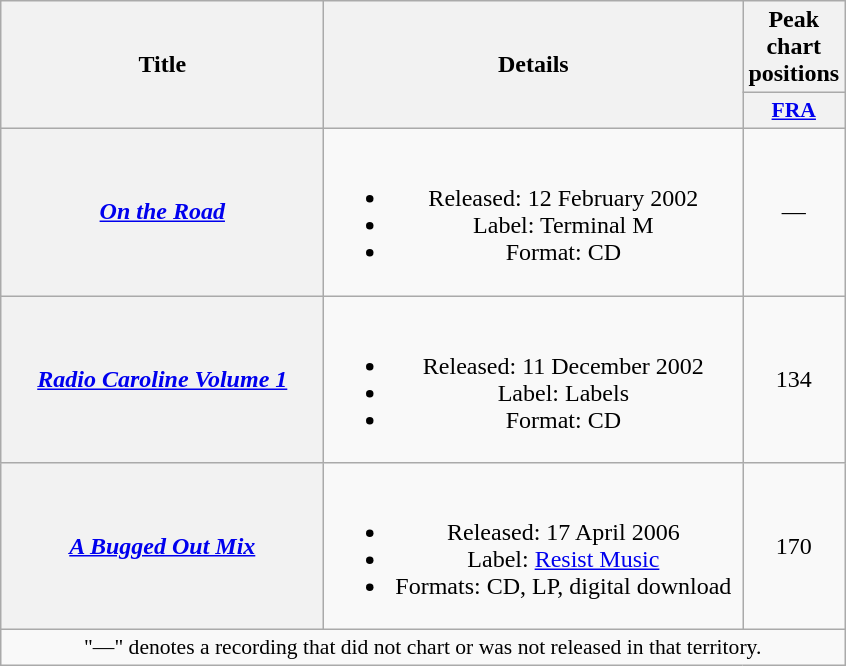<table class="wikitable plainrowheaders" style="text-align:center;">
<tr>
<th scope="col" rowspan="2" style="width:13em;">Title</th>
<th scope="col" rowspan="2" style="width:17em;">Details</th>
<th scope="col" colspan="1">Peak chart positions</th>
</tr>
<tr>
<th scope="col" style="width:2.5em;font-size:90%;"><a href='#'>FRA</a><br></th>
</tr>
<tr>
<th scope="row"><em><a href='#'>On the Road</a></em></th>
<td><br><ul><li>Released: 12 February 2002</li><li>Label: Terminal M</li><li>Format: CD</li></ul></td>
<td>—</td>
</tr>
<tr>
<th scope="row"><em><a href='#'>Radio Caroline Volume 1</a></em></th>
<td><br><ul><li>Released: 11 December 2002</li><li>Label: Labels</li><li>Format: CD</li></ul></td>
<td>134</td>
</tr>
<tr>
<th scope="row"><em><a href='#'>A Bugged Out Mix</a></em></th>
<td><br><ul><li>Released: 17 April 2006</li><li>Label: <a href='#'>Resist Music</a></li><li>Formats: CD, LP, digital download</li></ul></td>
<td>170</td>
</tr>
<tr>
<td colspan="3" style="font-size:90%">"—" denotes a recording that did not chart or was not released in that territory.</td>
</tr>
</table>
